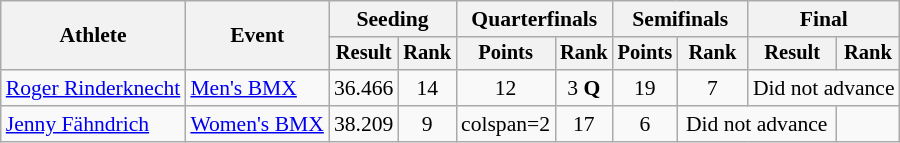<table class=wikitable style="font-size:90%">
<tr>
<th rowspan="2">Athlete</th>
<th rowspan="2">Event</th>
<th colspan="2">Seeding</th>
<th colspan="2">Quarterfinals</th>
<th colspan="2">Semifinals</th>
<th colspan="2">Final</th>
</tr>
<tr style="font-size:95%">
<th>Result</th>
<th>Rank</th>
<th>Points</th>
<th>Rank</th>
<th>Points</th>
<th>Rank</th>
<th>Result</th>
<th>Rank</th>
</tr>
<tr align=center>
<td align=left><a href='#'>Roger Rinderknecht</a></td>
<td align=left><a href='#'>Men's BMX</a></td>
<td>36.466</td>
<td>14</td>
<td>12</td>
<td>3 <strong>Q</strong></td>
<td>19</td>
<td>7</td>
<td colspan=2>Did not advance</td>
</tr>
<tr align=center>
<td align=left><a href='#'>Jenny Fähndrich</a></td>
<td align=left><a href='#'>Women's BMX</a></td>
<td>38.209</td>
<td>9</td>
<td>colspan=2 </td>
<td>17</td>
<td>6</td>
<td colspan=2>Did not advance</td>
</tr>
</table>
